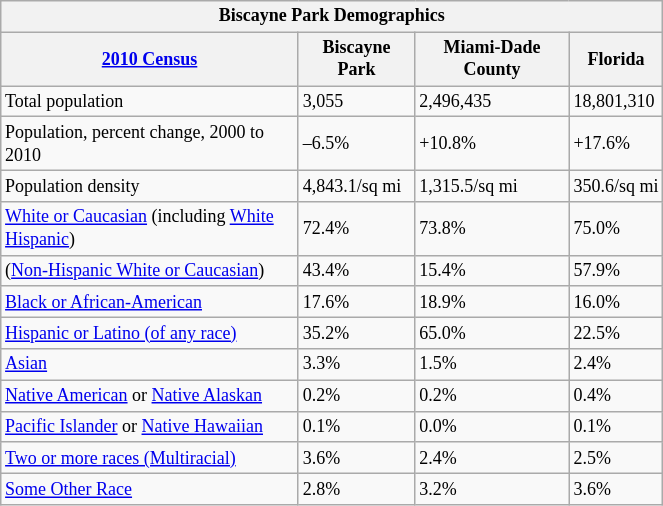<table class="wikitable" style="float: center; margin-right: 2em; width: 35%; font-size: 75%;">
<tr>
<th colspan=4>Biscayne Park Demographics</th>
</tr>
<tr>
<th><a href='#'>2010 Census</a></th>
<th>Biscayne Park</th>
<th>Miami-Dade County</th>
<th>Florida</th>
</tr>
<tr>
<td>Total population</td>
<td>3,055</td>
<td>2,496,435</td>
<td>18,801,310</td>
</tr>
<tr>
<td>Population, percent change, 2000 to 2010</td>
<td>–6.5%</td>
<td>+10.8%</td>
<td>+17.6%</td>
</tr>
<tr>
<td>Population density</td>
<td>4,843.1/sq mi</td>
<td>1,315.5/sq mi</td>
<td>350.6/sq mi</td>
</tr>
<tr>
<td><a href='#'>White or Caucasian</a> (including <a href='#'>White Hispanic</a>)</td>
<td>72.4%</td>
<td>73.8%</td>
<td>75.0%</td>
</tr>
<tr>
<td>(<a href='#'>Non-Hispanic White or Caucasian</a>)</td>
<td>43.4%</td>
<td>15.4%</td>
<td>57.9%</td>
</tr>
<tr>
<td><a href='#'>Black or African-American</a></td>
<td>17.6%</td>
<td>18.9%</td>
<td>16.0%</td>
</tr>
<tr>
<td><a href='#'>Hispanic or Latino (of any race)</a></td>
<td>35.2%</td>
<td>65.0%</td>
<td>22.5%</td>
</tr>
<tr>
<td><a href='#'>Asian</a></td>
<td>3.3%</td>
<td>1.5%</td>
<td>2.4%</td>
</tr>
<tr>
<td><a href='#'>Native American</a> or <a href='#'>Native Alaskan</a></td>
<td>0.2%</td>
<td>0.2%</td>
<td>0.4%</td>
</tr>
<tr>
<td><a href='#'>Pacific Islander</a> or <a href='#'>Native Hawaiian</a></td>
<td>0.1%</td>
<td>0.0%</td>
<td>0.1%</td>
</tr>
<tr>
<td><a href='#'>Two or more races (Multiracial)</a></td>
<td>3.6%</td>
<td>2.4%</td>
<td>2.5%</td>
</tr>
<tr>
<td><a href='#'>Some Other Race</a></td>
<td>2.8%</td>
<td>3.2%</td>
<td>3.6%</td>
</tr>
</table>
